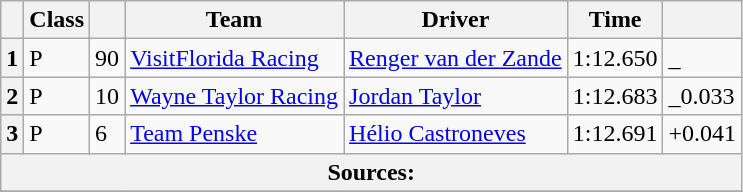<table class="wikitable">
<tr>
<th scope="col"></th>
<th scope="col">Class</th>
<th scope="col"></th>
<th scope="col">Team</th>
<th scope="col">Driver</th>
<th scope="col">Time</th>
<th scope="col"></th>
</tr>
<tr>
<th scope="row">1</th>
<td>P</td>
<td>90</td>
<td><a href='#'>VisitFlorida Racing</a></td>
<td><a href='#'>Renger van der Zande</a></td>
<td>1:12.650</td>
<td>_</td>
</tr>
<tr>
<th scope="row">2</th>
<td>P</td>
<td>10</td>
<td><a href='#'>Wayne Taylor Racing</a></td>
<td><a href='#'>Jordan Taylor</a></td>
<td>1:12.683</td>
<td>_0.033</td>
</tr>
<tr>
<th scope="row">3</th>
<td>P</td>
<td>6</td>
<td><a href='#'>Team Penske</a></td>
<td><a href='#'>Hélio Castroneves</a></td>
<td>1:12.691</td>
<td>+0.041</td>
</tr>
<tr>
<th colspan="7">Sources:</th>
</tr>
<tr>
</tr>
</table>
